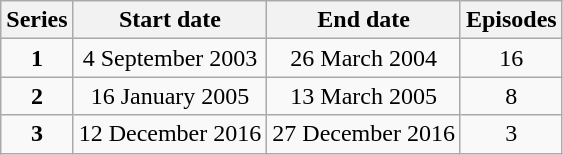<table class="wikitable" style="text-align:center;">
<tr>
<th>Series</th>
<th>Start date</th>
<th>End date</th>
<th>Episodes</th>
</tr>
<tr>
<td><strong>1</strong></td>
<td>4 September 2003</td>
<td>26 March 2004</td>
<td>16</td>
</tr>
<tr>
<td><strong>2</strong></td>
<td>16 January 2005</td>
<td>13 March 2005</td>
<td>8</td>
</tr>
<tr>
<td><strong>3</strong></td>
<td>12 December 2016</td>
<td>27 December 2016</td>
<td>3</td>
</tr>
</table>
